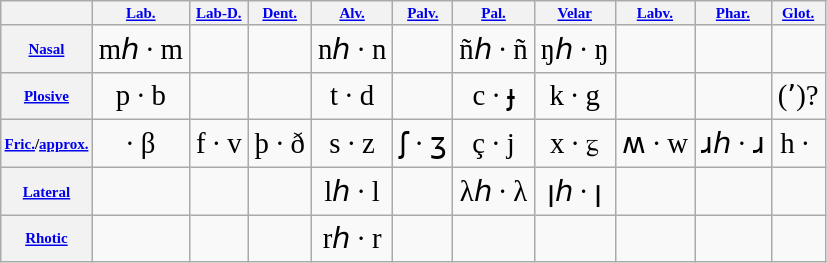<table border=1 cellspacing=0 cellpadding=3 class="wikitable" style="text-align:center; font-size:larger;">
<tr style="font-size: x-small;vertical-align:top;">
<th></th>
<th><a href='#'>Lab.</a></th>
<th><a href='#'>Lab-D.</a></th>
<th><a href='#'>Dent.</a></th>
<th><a href='#'>Alv.</a></th>
<th><a href='#'>Palv.</a></th>
<th><a href='#'>Pal.</a></th>
<th><a href='#'>Velar</a></th>
<th><a href='#'>Labv.</a></th>
<th><a href='#'>Phar.</a></th>
<th><a href='#'>Glot.</a></th>
</tr>
<tr>
<th style="font-size:x-small"><a href='#'>Nasal</a></th>
<td>mℎ · m</td>
<td></td>
<td></td>
<td>nℎ · n</td>
<td></td>
<td>ñℎ · ñ</td>
<td>ŋℎ · ŋ</td>
<td></td>
<td></td>
<td></td>
</tr>
<tr>
<th style="font-size:x-small"><a href='#'>Plosive</a></th>
<td>p · b</td>
<td></td>
<td></td>
<td>t · d</td>
<td></td>
<td>c · ɟ</td>
<td>k · g</td>
<td></td>
<td></td>
<td>(ʼ)?</td>
</tr>
<tr>
<th style="font-size:x-small"><a href='#'>Fric.</a>/<a href='#'>approx.</a></th>
<td> · β</td>
<td>f · v</td>
<td>þ · ð</td>
<td>s · z</td>
<td>ʃ · ʒ</td>
<td>ç · j</td>
<td>x · ᵹ</td>
<td>ʍ · w</td>
<td>ɹℎ · ɹ</td>
<td>h · </td>
</tr>
<tr>
<th style="font-size:x-small"><a href='#'>Lateral</a></th>
<td></td>
<td></td>
<td></td>
<td>lℎ · l</td>
<td></td>
<td>λℎ · λ</td>
<td>ꞁℎ · ꞁ</td>
<td></td>
<td></td>
<td></td>
</tr>
<tr>
<th style="font-size:x-small"><a href='#'>Rhotic</a></th>
<td></td>
<td></td>
<td></td>
<td>rℎ · r</td>
<td></td>
<td></td>
<td></td>
<td></td>
<td></td>
</tr>
</table>
